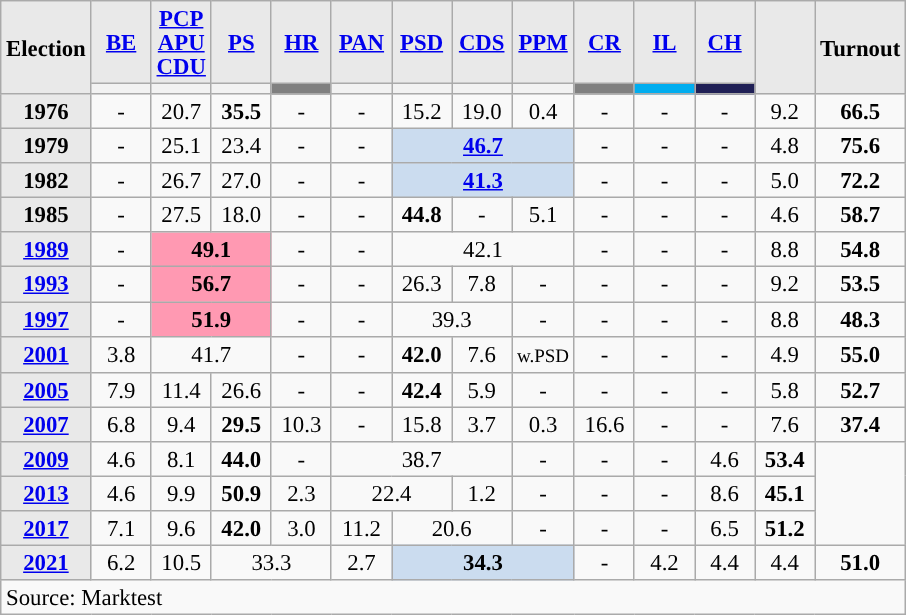<table class="wikitable" style="text-align:left; font-size:95%; line-height:16px;">
<tr style="height:30px;">
<th style="background-color:#E9E9E9" align=left" valign=center rowspan="2">Election</th>
<th style="background-color:#E9E9E9" align="right" valign="center"><a href='#'>BE</a></th>
<th style="background-color:#E9E9E9" align=right valign=center><a href='#'>PCP</a><br><a href='#'>APU</a><br><a href='#'>CDU</a></th>
<th style="background-color:#E9E9E9" align=right valign=center><a href='#'>PS</a></th>
<th style="background-color:#E9E9E9" align=right valign=center><a href='#'>HR</a></th>
<th style="background-color:#E9E9E9" align=right valign=center><a href='#'>PAN</a></th>
<th style="background-color:#E9E9E9" align=right valign=center><a href='#'>PSD</a></th>
<th style="background-color:#E9E9E9" align=right valign=center><a href='#'>CDS</a></th>
<th style="background-color:#E9E9E9" align=right valign=center><a href='#'>PPM</a></th>
<th style="background-color:#E9E9E9" align=right valign=center><a href='#'>CR</a></th>
<th style="background-color:#E9E9E9" align=right valign=center><a href='#'>IL</a></th>
<th style="background-color:#E9E9E9" align=right valign=center><a href='#'>CH</a></th>
<th style="background-color:#E9E9E9" align=right valign=center rowspan="2"></th>
<th style="background-color:#E9E9E9" align=right valign=center rowspan="2">Turnout</th>
</tr>
<tr>
<th class="sortable" style="background:"></th>
<th class="sortable" style="background:"></th>
<th class="sortable" style="background:"></th>
<th class="sortable" style="background:gray;"></th>
<th class="sortable" style="background:"></th>
<th class="sortable" style="background:"></th>
<th class="sortable" style="background:"></th>
<th class="sortable" style="background:"></th>
<th class="sortable" style="background:gray;"></th>
<th class="sortable" style="background:#00ADEF;"></th>
<th class="sortable" style="background:#202056;"></th>
</tr>
<tr>
<td align=center style="background-color:#E9E9E9"><strong>1976</strong></td>
<td width="33" align="center">-</td>
<td width="33" align="center">20.7<br></td>
<td width="33" align="center" ><strong>35.5</strong><br></td>
<td width="33" align="center">-</td>
<td width="33" align="center">-</td>
<td width="33" align="center">15.2<br></td>
<td width="33" align="center">19.0<br></td>
<td width="33" align="center">0.4<br></td>
<td width="33" align="center">-</td>
<td width="33" align="center">-</td>
<td width="33" align="center">-</td>
<td width="33" align="center">9.2<br></td>
<td align="center"><strong>66.5</strong></td>
</tr>
<tr>
<td align=center style="background-color:#E9E9E9"><strong>1979</strong></td>
<td align="center">-</td>
<td align="center">25.1<br></td>
<td align="center">23.4<br></td>
<td align="center">-</td>
<td align="center">-</td>
<td colspan="3" align=center style="background:#CBDCEF"; color:white;"><strong><a href='#'><span>46.7</span></a></strong><br></td>
<td align="center">-</td>
<td align="center">-</td>
<td align="center">-</td>
<td align="center">4.8<br></td>
<td align="center"><strong>75.6</strong></td>
</tr>
<tr>
<td align=center style="background-color:#E9E9E9"><strong>1982</strong></td>
<td align="center">-</td>
<td align="center">26.7<br></td>
<td align="center">27.0<br></td>
<td align="center">-</td>
<td align="center">-</td>
<td colspan="3" align=center style="background:#CBDCEF"; color:white;"><strong><a href='#'><span>41.3</span></a></strong><br></td>
<td align="center">-</td>
<td align="center">-</td>
<td align="center">-</td>
<td align="center">5.0<br></td>
<td align="center"><strong>72.2</strong></td>
</tr>
<tr>
<td align=center style="background-color:#E9E9E9"><strong>1985</strong></td>
<td align="center">-</td>
<td align="center">27.5<br></td>
<td align="center">18.0<br></td>
<td align="center">-</td>
<td align="center">-</td>
<td align="center" ><strong>44.8</strong><br></td>
<td align="center">-</td>
<td align="center">5.1<br></td>
<td align="center">-</td>
<td align="center">-</td>
<td align="center">-</td>
<td align="center">4.6<br></td>
<td align="center"><strong>58.7</strong></td>
</tr>
<tr>
<td align=center style="background-color:#E9E9E9"><strong><a href='#'>1989</a></strong></td>
<td align="center">-</td>
<td align=center colspan="2" style="background:#ff99b2"; color:white;"><strong>49.1</strong><br></td>
<td align="center">-</td>
<td align="center">-</td>
<td colspan="3" align=center>42.1<br></td>
<td align="center">-</td>
<td align="center">-</td>
<td align="center">-</td>
<td align="center">8.8<br></td>
<td align="center"><strong>54.8</strong></td>
</tr>
<tr>
<td align=center style="background-color:#E9E9E9"><strong><a href='#'>1993</a></strong></td>
<td align="center">-</td>
<td align=center colspan="2" style="background:#ff99b2"; color:white;"><strong>56.7</strong><br></td>
<td align="center">-</td>
<td align="center">-</td>
<td align="center">26.3<br></td>
<td align="center">7.8<br></td>
<td align="center">-</td>
<td align="center">-</td>
<td align="center">-</td>
<td align="center">-</td>
<td align="center">9.2<br></td>
<td align="center"><strong>53.5</strong></td>
</tr>
<tr>
<td align=center style="background-color:#E9E9E9"><strong><a href='#'>1997</a></strong></td>
<td align="center">-</td>
<td align=center colspan="2" style="background:#ff99b2"; color:white;"><strong>51.9</strong><br></td>
<td align="center">-</td>
<td align="center">-</td>
<td colspan="2" align=center>39.3<br></td>
<td align="center">-</td>
<td align="center">-</td>
<td align="center">-</td>
<td align="center">-</td>
<td align="center">8.8<br></td>
<td align="center"><strong>48.3</strong></td>
</tr>
<tr>
<td align=center style="background-color:#E9E9E9"><strong><a href='#'>2001</a></strong></td>
<td align="center">3.8<br></td>
<td align=center colspan="2">41.7<br></td>
<td align="center">-</td>
<td align="center">-</td>
<td align="center" ><strong>42.0</strong><br></td>
<td align="center">7.6<br></td>
<td align="center"><small>w.PSD</small></td>
<td align="center">-</td>
<td align="center">-</td>
<td align="center">-</td>
<td align="center">4.9<br></td>
<td align="center"><strong>55.0</strong></td>
</tr>
<tr>
<td align=center style="background-color:#E9E9E9"><strong><a href='#'>2005</a></strong></td>
<td align="center">7.9<br></td>
<td align="center">11.4<br></td>
<td align="center">26.6<br></td>
<td align="center">-</td>
<td align="center">-</td>
<td align="center" ><strong>42.4</strong><br></td>
<td align="center">5.9<br></td>
<td align="center">-</td>
<td align="center">-</td>
<td align="center">-</td>
<td align="center">-</td>
<td align="center">5.8<br></td>
<td align="center"><strong>52.7</strong></td>
</tr>
<tr>
<td align=center style="background-color:#E9E9E9"><strong><a href='#'>2007</a></strong></td>
<td align="center">6.8<br></td>
<td align="center">9.4<br></td>
<td align="center" ><strong>29.5</strong><br></td>
<td align="center">10.3<br></td>
<td align="center">-</td>
<td align="center">15.8<br></td>
<td align="center">3.7<br></td>
<td align="center">0.3<br></td>
<td align="center">16.6<br></td>
<td align="center">-</td>
<td align="center">-</td>
<td align="center">7.6<br></td>
<td align="center"><strong>37.4</strong></td>
</tr>
<tr>
<td align=center style="background-color:#E9E9E9"><strong><a href='#'>2009</a></strong></td>
<td align="center">4.6<br></td>
<td align="center">8.1<br></td>
<td align=center ><strong>44.0</strong><br></td>
<td align="center">-</td>
<td colspan="3" align=center>38.7<br></td>
<td align="center">-</td>
<td align="center">-</td>
<td align="center">-</td>
<td align="center">4.6<br></td>
<td align="center"><strong>53.4</strong></td>
</tr>
<tr>
<td align=center style="background-color:#E9E9E9"><strong><a href='#'>2013</a></strong></td>
<td align="center">4.6<br></td>
<td align="center">9.9<br></td>
<td align=center ><strong>50.9</strong><br></td>
<td align="center">2.3<br></td>
<td colspan="2" align=center>22.4<br></td>
<td align="center">1.2<br></td>
<td align="center">-</td>
<td align="center">-</td>
<td align="center">-</td>
<td align="center">8.6<br></td>
<td align="center"><strong>45.1</strong></td>
</tr>
<tr>
<td align=center style="background-color:#E9E9E9"><strong><a href='#'>2017</a></strong></td>
<td width="33" align="center">7.1<br></td>
<td width="33" align="center">9.6<br></td>
<td align=center ><strong>42.0</strong><br></td>
<td width="33" align="center">3.0<br></td>
<td width="33" align="center">11.2<br></td>
<td width="33" colspan="2" align="center">20.6<br></td>
<td width="33" align="center">-</td>
<td width="33" align="center">-</td>
<td width="33" align="center">-</td>
<td width="33" align="center">6.5<br></td>
<td width="33" align="center"><strong>51.2</strong></td>
</tr>
<tr>
<td align=center style="background-color:#E9E9E9"><strong><a href='#'>2021</a></strong></td>
<td width="33" align="center">6.2<br></td>
<td width="33" align="center">10.5<br></td>
<td align=center colspan="2">33.3<br></td>
<td width="33" align="center">2.7<br></td>
<td width="33" colspan="3" align=center style="background:#CBDCEF"; color:black;"><strong>34.3</strong><br></td>
<td width="33" align="center">-</td>
<td width="33" align="center">4.2<br></td>
<td width="33" align="center">4.4<br></td>
<td width="33" align="center">4.4<br></td>
<td width="33" align="center"><strong>51.0</strong></td>
</tr>
<tr>
<td colspan="16">Source: Marktest</td>
</tr>
</table>
